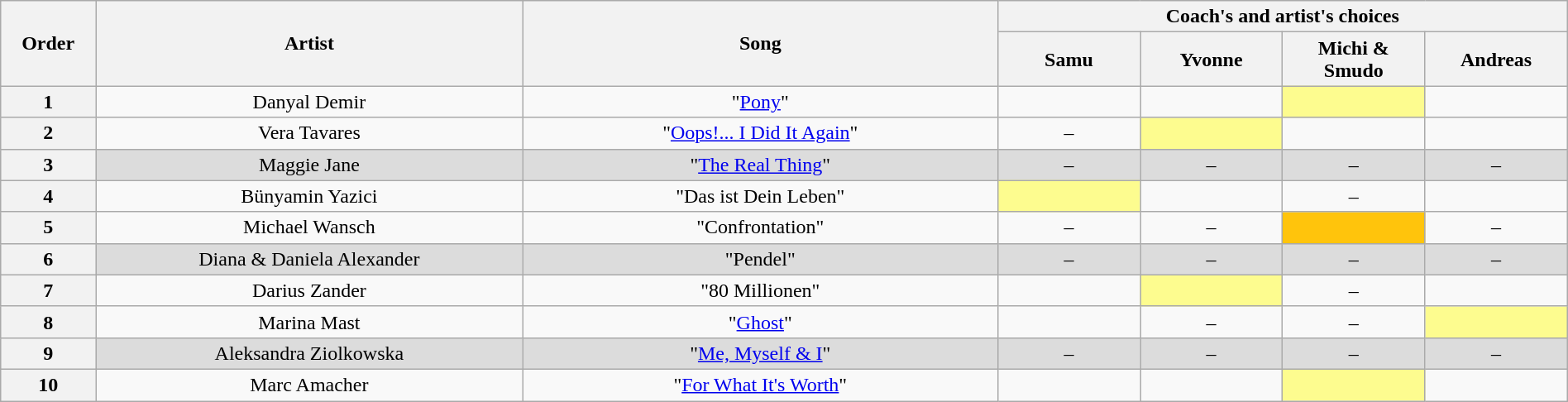<table class="wikitable" style="text-align:center; width:100%;">
<tr>
<th scope="col" rowspan="2" style="width:04%;">Order</th>
<th scope="col" rowspan="2" style="width:18%;">Artist</th>
<th scope="col" rowspan="2" style="width:20%;">Song</th>
<th scope="col" colspan="4" style="width:24%;">Coach's and artist's choices</th>
</tr>
<tr>
<th style="width:06%;">Samu</th>
<th style="width:06%;">Yvonne</th>
<th style="width:06%;">Michi & Smudo</th>
<th style="width:06%;">Andreas</th>
</tr>
<tr>
<th>1</th>
<td>Danyal Demir</td>
<td>"<a href='#'>Pony</a>"</td>
<td><strong></strong></td>
<td><strong></strong></td>
<td style="background: #fdfc8f;"><strong></strong></td>
<td><strong></strong></td>
</tr>
<tr>
<th>2</th>
<td>Vera Tavares</td>
<td>"<a href='#'>Oops!... I Did It Again</a>"</td>
<td>–</td>
<td style="background: #fdfc8f;"><strong></strong></td>
<td><strong></strong></td>
<td><strong></strong></td>
</tr>
<tr style="background: #dcdcdc;" |>
<th>3</th>
<td>Maggie Jane</td>
<td>"<a href='#'>The Real Thing</a>"</td>
<td>–</td>
<td>–</td>
<td>–</td>
<td>–</td>
</tr>
<tr>
<th>4</th>
<td>Bünyamin Yazici</td>
<td>"Das ist Dein Leben"</td>
<td style="background: #fdfc8f;"><strong></strong></td>
<td><strong></strong></td>
<td>–</td>
<td><strong></strong></td>
</tr>
<tr>
<th>5</th>
<td>Michael Wansch</td>
<td>"Confrontation"</td>
<td>–</td>
<td>–</td>
<td style="background: #ffc40c;"><strong></strong></td>
<td>–</td>
</tr>
<tr style="background: #dcdcdc;" |>
<th>6</th>
<td>Diana & Daniela Alexander</td>
<td>"Pendel"</td>
<td>–</td>
<td>–</td>
<td>–</td>
<td>–</td>
</tr>
<tr>
<th>7</th>
<td>Darius Zander</td>
<td>"80 Millionen"</td>
<td><strong></strong></td>
<td style="background: #fdfc8f;"><strong></strong></td>
<td>–</td>
<td><strong></strong></td>
</tr>
<tr>
<th>8</th>
<td>Marina Mast</td>
<td>"<a href='#'>Ghost</a>"</td>
<td><strong></strong></td>
<td>–</td>
<td>–</td>
<td style="background: #fdfc8f;"><strong></strong></td>
</tr>
<tr style="background: #dcdcdc;" |>
<th>9</th>
<td>Aleksandra Ziolkowska</td>
<td>"<a href='#'>Me, Myself & I</a>"</td>
<td>–</td>
<td>–</td>
<td>–</td>
<td>–</td>
</tr>
<tr>
<th>10</th>
<td>Marc Amacher</td>
<td>"<a href='#'>For What It's Worth</a>"</td>
<td><strong></strong></td>
<td><strong></strong></td>
<td style="background: #fdfc8f;"><strong></strong></td>
<td><strong></strong></td>
</tr>
</table>
